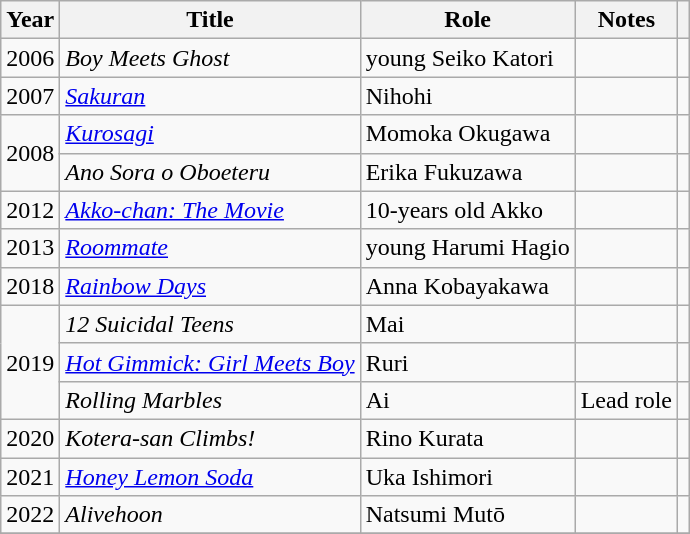<table class="wikitable sortable">
<tr>
<th>Year</th>
<th>Title</th>
<th>Role</th>
<th class="unsortable">Notes</th>
<th class="unsortable"></th>
</tr>
<tr>
<td>2006</td>
<td><em>Boy Meets Ghost</em></td>
<td>young Seiko Katori</td>
<td></td>
<td></td>
</tr>
<tr>
<td>2007</td>
<td><em><a href='#'>Sakuran</a></em></td>
<td>Nihohi</td>
<td></td>
<td></td>
</tr>
<tr>
<td rowspan="2">2008</td>
<td><em><a href='#'>Kurosagi</a></em></td>
<td>Momoka Okugawa</td>
<td></td>
<td></td>
</tr>
<tr>
<td><em>Ano Sora o Oboeteru</em></td>
<td>Erika Fukuzawa</td>
<td></td>
<td></td>
</tr>
<tr>
<td>2012</td>
<td><em><a href='#'>Akko-chan: The Movie</a></em></td>
<td>10-years old Akko</td>
<td></td>
<td></td>
</tr>
<tr>
<td>2013</td>
<td><em><a href='#'>Roommate</a></em></td>
<td>young Harumi Hagio</td>
<td></td>
<td></td>
</tr>
<tr>
<td>2018</td>
<td><em><a href='#'>Rainbow Days</a></em></td>
<td>Anna Kobayakawa</td>
<td></td>
<td></td>
</tr>
<tr>
<td rowspan="3">2019</td>
<td><em>12 Suicidal Teens</em></td>
<td>Mai</td>
<td></td>
<td></td>
</tr>
<tr>
<td><em><a href='#'>Hot Gimmick: Girl Meets Boy</a></em></td>
<td>Ruri</td>
<td></td>
<td></td>
</tr>
<tr>
<td><em>Rolling Marbles</em></td>
<td>Ai</td>
<td>Lead role</td>
<td></td>
</tr>
<tr>
<td rowspan="1">2020</td>
<td><em>Kotera-san Climbs!</em></td>
<td>Rino Kurata</td>
<td></td>
<td></td>
</tr>
<tr>
<td>2021</td>
<td><em><a href='#'>Honey Lemon Soda</a></em></td>
<td>Uka Ishimori</td>
<td></td>
<td></td>
</tr>
<tr>
<td rowspan="1">2022</td>
<td><em>Alivehoon</em></td>
<td>Natsumi Mutō</td>
<td></td>
<td></td>
</tr>
<tr>
</tr>
</table>
